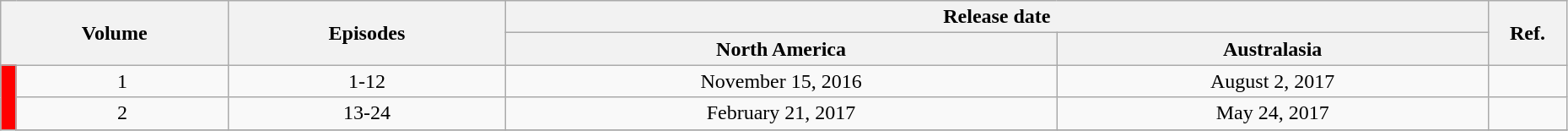<table class="wikitable" style="text-align: center; width: 98%;">
<tr>
<th colspan="2" rowspan="2">Volume</th>
<th rowspan="2">Episodes</th>
<th colspan="2">Release date</th>
<th rowspan="2" style="width:5%;">Ref.</th>
</tr>
<tr>
<th>North America</th>
<th>Australasia</th>
</tr>
<tr>
<td rowspan="10" width="1%" style="background: red;"></td>
<td>1</td>
<td>1-12</td>
<td>November 15, 2016</td>
<td>August 2, 2017</td>
<td></td>
</tr>
<tr>
<td>2</td>
<td>13-24</td>
<td>February 21, 2017</td>
<td>May 24, 2017</td>
<td></td>
</tr>
<tr>
</tr>
</table>
